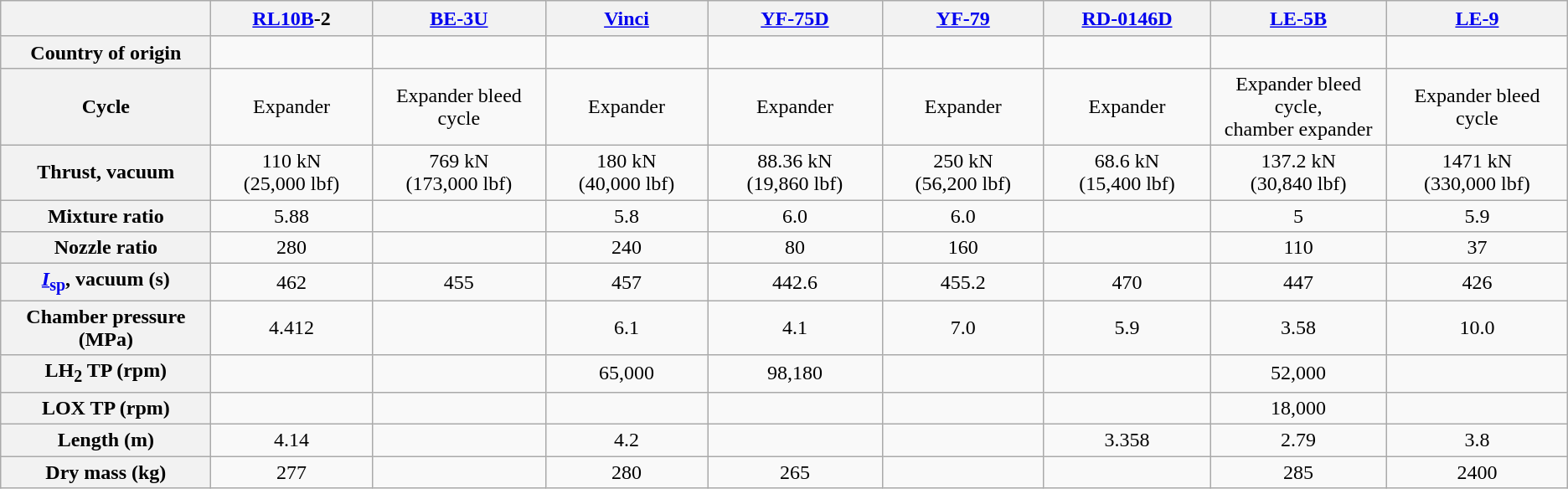<table class="wikitable" style="text-align:center;">
<tr>
<th>　</th>
<th><a href='#'>RL10B</a>-2</th>
<th><a href='#'>BE-3U</a></th>
<th><a href='#'>Vinci</a></th>
<th><a href='#'>YF-75D</a></th>
<th><a href='#'>YF-79</a></th>
<th><a href='#'>RD-0146D</a></th>
<th><a href='#'>LE-5B</a></th>
<th><a href='#'>LE-9</a></th>
</tr>
<tr>
<th>Country of origin</th>
<td></td>
<td></td>
<td></td>
<td></td>
<td></td>
<td></td>
<td></td>
<td></td>
</tr>
<tr>
<th>Cycle</th>
<td>Expander</td>
<td>Expander bleed cycle</td>
<td>Expander</td>
<td>Expander</td>
<td>Expander</td>
<td>Expander</td>
<td>Expander bleed cycle, <br>chamber expander</td>
<td>Expander bleed cycle</td>
</tr>
<tr>
<th>Thrust, vacuum</th>
<td>110 kN (25,000 lbf)</td>
<td>769 kN (173,000 lbf)</td>
<td>180 kN (40,000 lbf)</td>
<td>88.36 kN (19,860 lbf)</td>
<td>250 kN (56,200 lbf)</td>
<td>68.6 kN (15,400 lbf)</td>
<td>137.2 kN (30,840 lbf)</td>
<td>1471 kN (330,000 lbf)</td>
</tr>
<tr>
<th>Mixture ratio</th>
<td>5.88</td>
<td></td>
<td>5.8</td>
<td>6.0</td>
<td>6.0</td>
<td></td>
<td>5</td>
<td>5.9</td>
</tr>
<tr>
<th>Nozzle ratio</th>
<td>280</td>
<td></td>
<td>240</td>
<td>80</td>
<td>160</td>
<td></td>
<td>110</td>
<td>37</td>
</tr>
<tr>
<th><a href='#'><em>I</em><sub>sp</sub></a>, vacuum (s)</th>
<td>462</td>
<td>455</td>
<td>457</td>
<td>442.6</td>
<td>455.2</td>
<td>470</td>
<td>447</td>
<td>426</td>
</tr>
<tr>
<th>Chamber pressure (MPa)</th>
<td>4.412</td>
<td></td>
<td>6.1</td>
<td>4.1</td>
<td>7.0</td>
<td>5.9</td>
<td>3.58</td>
<td>10.0</td>
</tr>
<tr>
<th>LH<sub>2</sub> TP (rpm)</th>
<td></td>
<td></td>
<td>65,000</td>
<td>98,180</td>
<td></td>
<td></td>
<td>52,000</td>
<td></td>
</tr>
<tr>
<th>LOX TP (rpm)</th>
<td></td>
<td></td>
<td></td>
<td></td>
<td></td>
<td></td>
<td>18,000</td>
<td></td>
</tr>
<tr>
<th>Length (m)</th>
<td>4.14</td>
<td></td>
<td>4.2</td>
<td></td>
<td></td>
<td>3.358</td>
<td>2.79</td>
<td>3.8</td>
</tr>
<tr>
<th>Dry mass (kg)</th>
<td>277</td>
<td></td>
<td>280</td>
<td>265</td>
<td></td>
<td></td>
<td>285</td>
<td>2400</td>
</tr>
</table>
